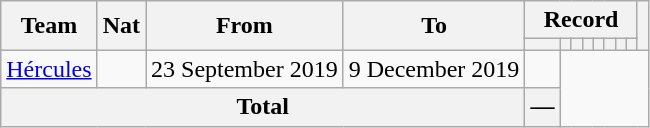<table class="wikitable" style="text-align: center">
<tr>
<th rowspan="2">Team</th>
<th rowspan="2">Nat</th>
<th rowspan="2">From</th>
<th rowspan="2">To</th>
<th colspan="8">Record</th>
<th rowspan=2></th>
</tr>
<tr>
<th></th>
<th></th>
<th></th>
<th></th>
<th></th>
<th></th>
<th></th>
<th></th>
</tr>
<tr>
<td align="left"><a href='#'>Hércules</a></td>
<td></td>
<td align=left>23 September 2019</td>
<td align=left>9 December 2019<br></td>
<td></td>
</tr>
<tr>
<th colspan="4">Total<br></th>
<th>—</th>
</tr>
</table>
